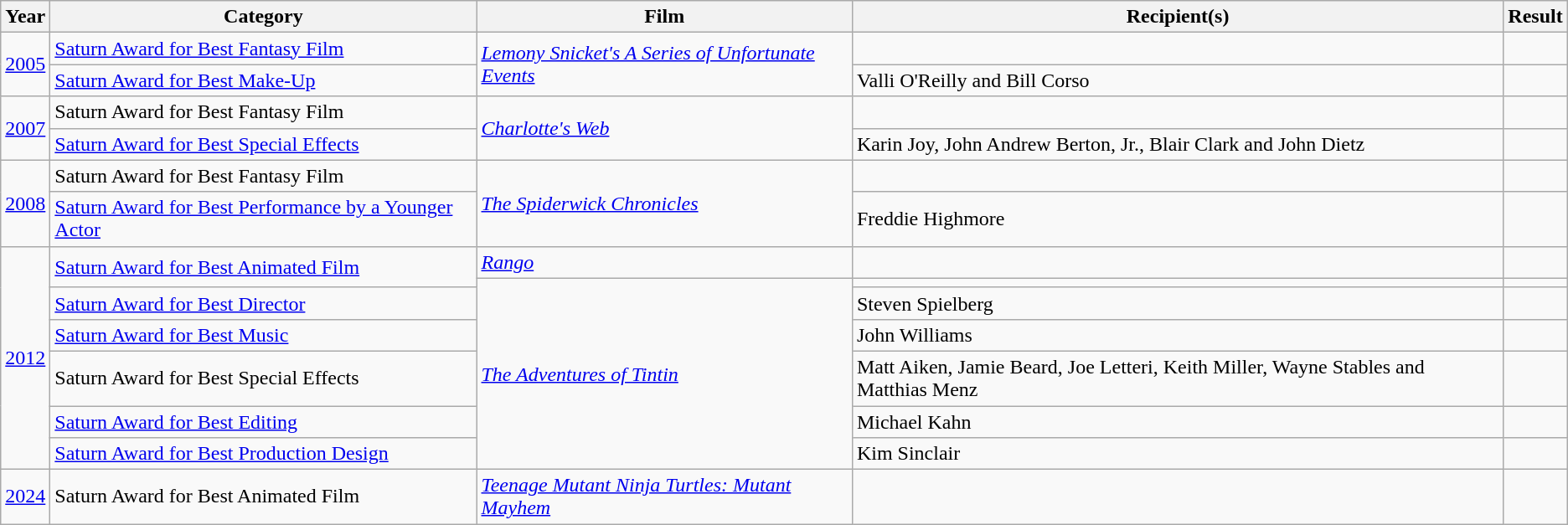<table class="wikitable sortable ">
<tr>
<th>Year</th>
<th>Category</th>
<th>Film</th>
<th>Recipient(s)</th>
<th>Result</th>
</tr>
<tr>
<td rowspan=2><a href='#'>2005</a></td>
<td><a href='#'>Saturn Award for Best Fantasy Film</a></td>
<td rowspan=2><em><a href='#'>Lemony Snicket's A Series of Unfortunate Events</a></em></td>
<td></td>
<td></td>
</tr>
<tr>
<td><a href='#'>Saturn Award for Best Make-Up</a></td>
<td>Valli O'Reilly and Bill Corso</td>
<td></td>
</tr>
<tr>
<td rowspan=2><a href='#'>2007</a></td>
<td>Saturn Award for Best Fantasy Film</td>
<td rowspan=2><em><a href='#'>Charlotte's Web</a></em></td>
<td></td>
<td></td>
</tr>
<tr>
<td><a href='#'>Saturn Award for Best Special Effects</a></td>
<td>Karin Joy, John Andrew Berton, Jr., Blair Clark and John Dietz</td>
<td></td>
</tr>
<tr>
<td rowspan=2><a href='#'>2008</a></td>
<td>Saturn Award for Best Fantasy Film</td>
<td rowspan=2><em><a href='#'>The Spiderwick Chronicles</a></em></td>
<td></td>
<td></td>
</tr>
<tr>
<td><a href='#'>Saturn Award for Best Performance by a Younger Actor</a></td>
<td>Freddie Highmore</td>
<td></td>
</tr>
<tr>
<td rowspan=7><a href='#'>2012</a></td>
<td rowspan=2><a href='#'>Saturn Award for Best Animated Film</a></td>
<td><em><a href='#'>Rango</a></em></td>
<td></td>
<td></td>
</tr>
<tr>
<td rowspan=6><em><a href='#'>The Adventures of Tintin</a></em></td>
<td></td>
<td></td>
</tr>
<tr>
<td><a href='#'>Saturn Award for Best Director</a></td>
<td>Steven Spielberg</td>
<td></td>
</tr>
<tr>
<td><a href='#'>Saturn Award for Best Music</a></td>
<td>John Williams</td>
<td></td>
</tr>
<tr>
<td>Saturn Award for Best Special Effects</td>
<td>Matt Aiken, Jamie Beard, Joe Letteri, Keith Miller, Wayne Stables and Matthias Menz</td>
<td></td>
</tr>
<tr>
<td><a href='#'>Saturn Award for Best Editing</a></td>
<td>Michael Kahn</td>
<td></td>
</tr>
<tr>
<td><a href='#'>Saturn Award for Best Production Design</a></td>
<td>Kim Sinclair</td>
<td></td>
</tr>
<tr>
<td><a href='#'>2024</a></td>
<td>Saturn Award for Best Animated Film</td>
<td><em><a href='#'>Teenage Mutant Ninja Turtles: Mutant Mayhem</a></em></td>
<td></td>
<td></td>
</tr>
</table>
